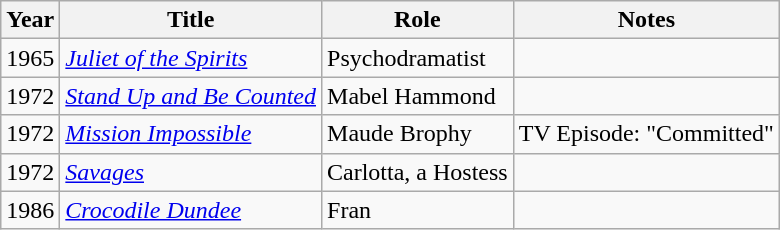<table class="wikitable">
<tr>
<th>Year</th>
<th>Title</th>
<th>Role</th>
<th>Notes</th>
</tr>
<tr>
<td>1965</td>
<td><em><a href='#'>Juliet of the Spirits</a></em></td>
<td>Psychodramatist</td>
<td></td>
</tr>
<tr>
<td>1972</td>
<td><em><a href='#'>Stand Up and Be Counted</a></em></td>
<td>Mabel Hammond</td>
<td></td>
</tr>
<tr>
<td>1972</td>
<td><em><a href='#'>Mission Impossible</a></em></td>
<td>Maude Brophy</td>
<td>TV Episode: "Committed"</td>
</tr>
<tr>
<td>1972</td>
<td><em><a href='#'>Savages</a></em></td>
<td>Carlotta, a Hostess</td>
<td></td>
</tr>
<tr>
<td>1986</td>
<td><em><a href='#'>Crocodile Dundee</a></em></td>
<td>Fran</td>
<td></td>
</tr>
</table>
